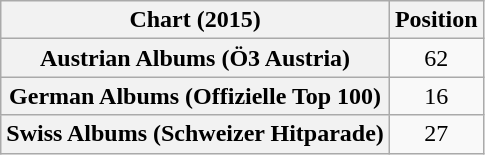<table class="wikitable sortable plainrowheaders" style="text-align:center">
<tr>
<th scope="col">Chart (2015)</th>
<th scope="col">Position</th>
</tr>
<tr>
<th scope="row">Austrian Albums (Ö3 Austria)</th>
<td>62</td>
</tr>
<tr>
<th scope="row">German Albums (Offizielle Top 100)</th>
<td>16</td>
</tr>
<tr>
<th scope="row">Swiss Albums (Schweizer Hitparade)</th>
<td>27</td>
</tr>
</table>
